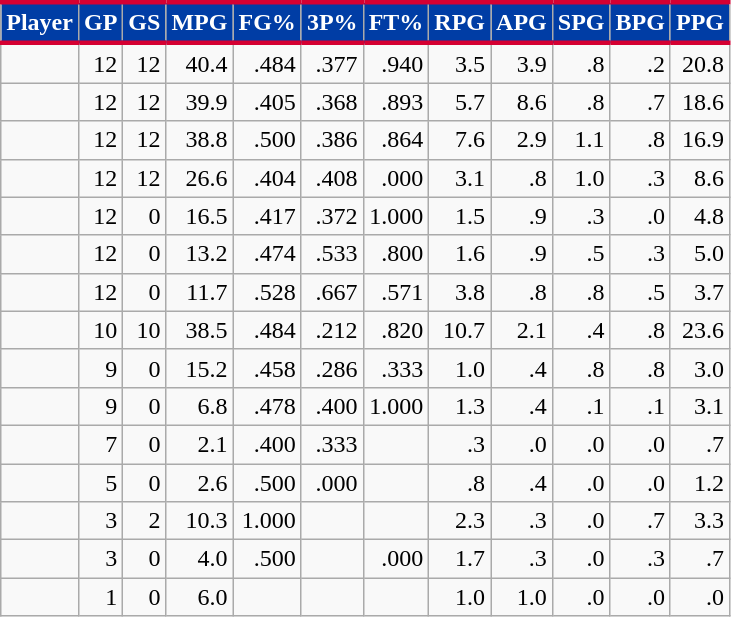<table class="wikitable sortable" style="text-align:right;">
<tr>
<th style="background:#003DA5; color:#FFFFFF; border-top:#D50032 3px solid; border-bottom:#D50032 3px solid;">Player</th>
<th style="background:#003DA5; color:#FFFFFF; border-top:#D50032 3px solid; border-bottom:#D50032 3px solid;">GP</th>
<th style="background:#003DA5; color:#FFFFFF; border-top:#D50032 3px solid; border-bottom:#D50032 3px solid;">GS</th>
<th style="background:#003DA5; color:#FFFFFF; border-top:#D50032 3px solid; border-bottom:#D50032 3px solid;">MPG</th>
<th style="background:#003DA5; color:#FFFFFF; border-top:#D50032 3px solid; border-bottom:#D50032 3px solid;">FG%</th>
<th style="background:#003DA5; color:#FFFFFF; border-top:#D50032 3px solid; border-bottom:#D50032 3px solid;">3P%</th>
<th style="background:#003DA5; color:#FFFFFF; border-top:#D50032 3px solid; border-bottom:#D50032 3px solid;">FT%</th>
<th style="background:#003DA5; color:#FFFFFF; border-top:#D50032 3px solid; border-bottom:#D50032 3px solid;">RPG</th>
<th style="background:#003DA5; color:#FFFFFF; border-top:#D50032 3px solid; border-bottom:#D50032 3px solid;">APG</th>
<th style="background:#003DA5; color:#FFFFFF; border-top:#D50032 3px solid; border-bottom:#D50032 3px solid;">SPG</th>
<th style="background:#003DA5; color:#FFFFFF; border-top:#D50032 3px solid; border-bottom:#D50032 3px solid;">BPG</th>
<th style="background:#003DA5; color:#FFFFFF; border-top:#D50032 3px solid; border-bottom:#D50032 3px solid;">PPG</th>
</tr>
<tr>
<td style="text-align:left;"></td>
<td>12</td>
<td>12</td>
<td>40.4</td>
<td>.484</td>
<td>.377</td>
<td>.940</td>
<td>3.5</td>
<td>3.9</td>
<td>.8</td>
<td>.2</td>
<td>20.8</td>
</tr>
<tr>
<td style="text-align:left;"></td>
<td>12</td>
<td>12</td>
<td>39.9</td>
<td>.405</td>
<td>.368</td>
<td>.893</td>
<td>5.7</td>
<td>8.6</td>
<td>.8</td>
<td>.7</td>
<td>18.6</td>
</tr>
<tr>
<td style="text-align:left;"></td>
<td>12</td>
<td>12</td>
<td>38.8</td>
<td>.500</td>
<td>.386</td>
<td>.864</td>
<td>7.6</td>
<td>2.9</td>
<td>1.1</td>
<td>.8</td>
<td>16.9</td>
</tr>
<tr>
<td style="text-align:left;"></td>
<td>12</td>
<td>12</td>
<td>26.6</td>
<td>.404</td>
<td>.408</td>
<td>.000</td>
<td>3.1</td>
<td>.8</td>
<td>1.0</td>
<td>.3</td>
<td>8.6</td>
</tr>
<tr>
<td style="text-align:left;"></td>
<td>12</td>
<td>0</td>
<td>16.5</td>
<td>.417</td>
<td>.372</td>
<td>1.000</td>
<td>1.5</td>
<td>.9</td>
<td>.3</td>
<td>.0</td>
<td>4.8</td>
</tr>
<tr>
<td style="text-align:left;"></td>
<td>12</td>
<td>0</td>
<td>13.2</td>
<td>.474</td>
<td>.533</td>
<td>.800</td>
<td>1.6</td>
<td>.9</td>
<td>.5</td>
<td>.3</td>
<td>5.0</td>
</tr>
<tr>
<td style="text-align:left;"></td>
<td>12</td>
<td>0</td>
<td>11.7</td>
<td>.528</td>
<td>.667</td>
<td>.571</td>
<td>3.8</td>
<td>.8</td>
<td>.8</td>
<td>.5</td>
<td>3.7</td>
</tr>
<tr>
<td style="text-align:left;"></td>
<td>10</td>
<td>10</td>
<td>38.5</td>
<td>.484</td>
<td>.212</td>
<td>.820</td>
<td>10.7</td>
<td>2.1</td>
<td>.4</td>
<td>.8</td>
<td>23.6</td>
</tr>
<tr>
<td style="text-align:left;"></td>
<td>9</td>
<td>0</td>
<td>15.2</td>
<td>.458</td>
<td>.286</td>
<td>.333</td>
<td>1.0</td>
<td>.4</td>
<td>.8</td>
<td>.8</td>
<td>3.0</td>
</tr>
<tr>
<td style="text-align:left;"></td>
<td>9</td>
<td>0</td>
<td>6.8</td>
<td>.478</td>
<td>.400</td>
<td>1.000</td>
<td>1.3</td>
<td>.4</td>
<td>.1</td>
<td>.1</td>
<td>3.1</td>
</tr>
<tr>
<td style="text-align:left;"></td>
<td>7</td>
<td>0</td>
<td>2.1</td>
<td>.400</td>
<td>.333</td>
<td></td>
<td>.3</td>
<td>.0</td>
<td>.0</td>
<td>.0</td>
<td>.7</td>
</tr>
<tr>
<td style="text-align:left;"></td>
<td>5</td>
<td>0</td>
<td>2.6</td>
<td>.500</td>
<td>.000</td>
<td></td>
<td>.8</td>
<td>.4</td>
<td>.0</td>
<td>.0</td>
<td>1.2</td>
</tr>
<tr>
<td style="text-align:left;"></td>
<td>3</td>
<td>2</td>
<td>10.3</td>
<td>1.000</td>
<td></td>
<td></td>
<td>2.3</td>
<td>.3</td>
<td>.0</td>
<td>.7</td>
<td>3.3</td>
</tr>
<tr>
<td style="text-align:left;"></td>
<td>3</td>
<td>0</td>
<td>4.0</td>
<td>.500</td>
<td></td>
<td>.000</td>
<td>1.7</td>
<td>.3</td>
<td>.0</td>
<td>.3</td>
<td>.7</td>
</tr>
<tr>
<td style="text-align:left;"></td>
<td>1</td>
<td>0</td>
<td>6.0</td>
<td></td>
<td></td>
<td></td>
<td>1.0</td>
<td>1.0</td>
<td>.0</td>
<td>.0</td>
<td>.0</td>
</tr>
</table>
